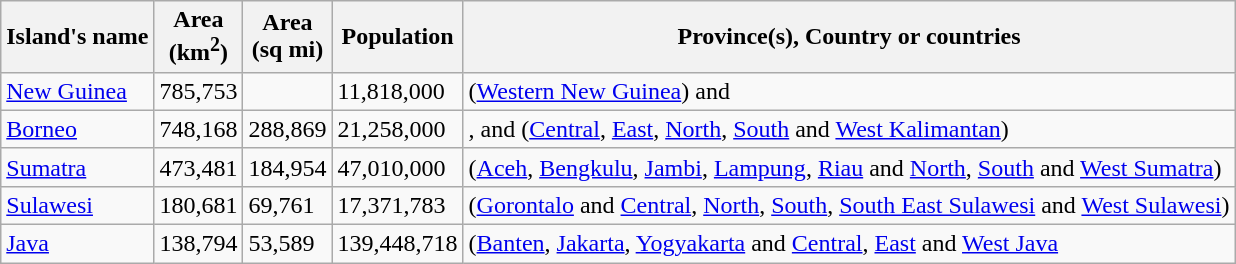<table class="sortable wikitable">
<tr>
<th>Island's name</th>
<th>Area<br>(km<sup>2</sup>)</th>
<th>Area<br>(sq mi)</th>
<th>Population</th>
<th>Province(s), Country or countries</th>
</tr>
<tr>
<td><a href='#'>New Guinea</a></td>
<td>785,753</td>
<td></td>
<td>11,818,000</td>
<td> (<a href='#'>Western New Guinea</a>) and </td>
</tr>
<tr>
<td><a href='#'>Borneo</a></td>
<td>748,168</td>
<td>288,869</td>
<td>21,258,000</td>
<td>,  and  (<a href='#'>Central</a>, <a href='#'>East</a>, <a href='#'>North</a>, <a href='#'>South</a> and <a href='#'>West Kalimantan</a>)</td>
</tr>
<tr>
<td><a href='#'>Sumatra</a></td>
<td>473,481</td>
<td>184,954</td>
<td>47,010,000</td>
<td> (<a href='#'>Aceh</a>, <a href='#'>Bengkulu</a>, <a href='#'>Jambi</a>, <a href='#'>Lampung</a>, <a href='#'>Riau</a> and <a href='#'>North</a>, <a href='#'>South</a> and <a href='#'>West Sumatra</a>)</td>
</tr>
<tr>
<td><a href='#'>Sulawesi</a></td>
<td>180,681</td>
<td>69,761</td>
<td>17,371,783</td>
<td> (<a href='#'>Gorontalo</a> and <a href='#'>Central</a>, <a href='#'>North</a>, <a href='#'>South</a>, <a href='#'>South East Sulawesi</a> and <a href='#'>West Sulawesi</a>)</td>
</tr>
<tr>
<td><a href='#'>Java</a></td>
<td>138,794</td>
<td>53,589</td>
<td>139,448,718</td>
<td> (<a href='#'>Banten</a>, <a href='#'>Jakarta</a>, <a href='#'>Yogyakarta</a> and <a href='#'>Central</a>, <a href='#'>East</a> and <a href='#'>West Java</a></td>
</tr>
</table>
